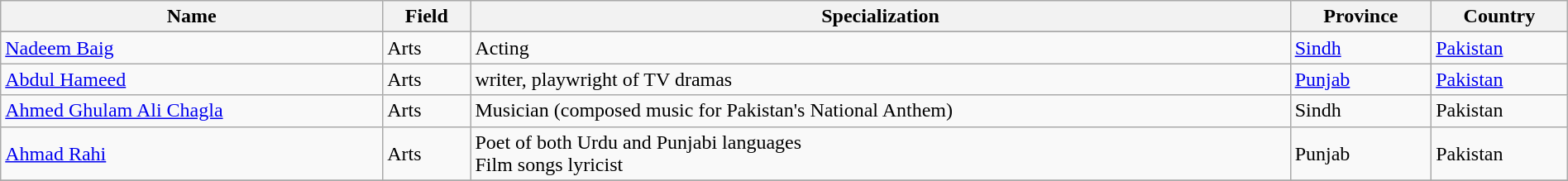<table class="wikitable sortable" width="100%">
<tr>
<th>Name</th>
<th>Field</th>
<th>Specialization</th>
<th>Province</th>
<th>Country</th>
</tr>
<tr bgcolor=#edf3fe>
</tr>
<tr>
<td><a href='#'>Nadeem Baig</a></td>
<td>Arts</td>
<td>Acting</td>
<td><a href='#'>Sindh</a></td>
<td><a href='#'>Pakistan</a></td>
</tr>
<tr>
<td><a href='#'>Abdul Hameed</a></td>
<td>Arts</td>
<td>writer, playwright of TV dramas</td>
<td><a href='#'>Punjab</a></td>
<td><a href='#'>Pakistan</a></td>
</tr>
<tr>
<td><a href='#'>Ahmed Ghulam Ali Chagla</a></td>
<td>Arts</td>
<td>Musician (composed music for Pakistan's National Anthem)</td>
<td>Sindh</td>
<td>Pakistan</td>
</tr>
<tr>
<td><a href='#'>Ahmad Rahi</a></td>
<td>Arts</td>
<td>Poet of both Urdu and Punjabi languages<br>Film songs lyricist</td>
<td>Punjab</td>
<td>Pakistan</td>
</tr>
<tr>
</tr>
</table>
